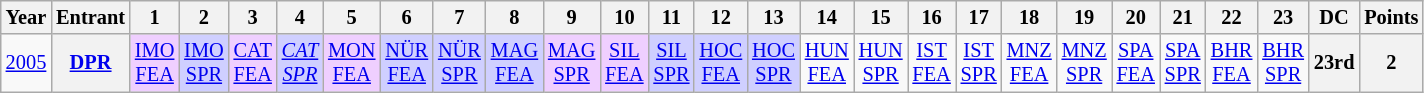<table class="wikitable" style="text-align:center; font-size:85%">
<tr>
<th>Year</th>
<th>Entrant</th>
<th>1</th>
<th>2</th>
<th>3</th>
<th>4</th>
<th>5</th>
<th>6</th>
<th>7</th>
<th>8</th>
<th>9</th>
<th>10</th>
<th>11</th>
<th>12</th>
<th>13</th>
<th>14</th>
<th>15</th>
<th>16</th>
<th>17</th>
<th>18</th>
<th>19</th>
<th>20</th>
<th>21</th>
<th>22</th>
<th>23</th>
<th>DC</th>
<th>Points</th>
</tr>
<tr>
<td><a href='#'>2005</a></td>
<th><a href='#'>DPR</a></th>
<td style="background:#EFCFFF;"><a href='#'>IMO<br>FEA</a><br></td>
<td style="background:#CFCFFF;"><a href='#'>IMO<br>SPR</a><br></td>
<td style="background:#EFCFFF;"><a href='#'>CAT<br>FEA</a><br></td>
<td style="background:#CFCFFF;"><em><a href='#'>CAT<br>SPR</a></em><br></td>
<td style="background:#EFCFFF;"><a href='#'>MON<br>FEA</a><br></td>
<td style="background:#CFCFFF;"><a href='#'>NÜR<br>FEA</a><br></td>
<td style="background:#CFCFFF;"><a href='#'>NÜR<br>SPR</a><br></td>
<td style="background:#CFCFFF;"><a href='#'>MAG<br>FEA</a><br></td>
<td style="background:#EFCFFF;"><a href='#'>MAG<br>SPR</a><br></td>
<td style="background:#EFCFFF;"><a href='#'>SIL<br>FEA</a><br></td>
<td style="background:#CFCFFF;"><a href='#'>SIL<br>SPR</a><br></td>
<td style="background:#CFCFFF;"><a href='#'>HOC<br>FEA</a><br></td>
<td style="background:#CFCFFF;"><a href='#'>HOC<br>SPR</a><br></td>
<td><a href='#'>HUN<br>FEA</a></td>
<td><a href='#'>HUN<br>SPR</a></td>
<td><a href='#'>IST<br>FEA</a></td>
<td><a href='#'>IST<br>SPR</a></td>
<td><a href='#'>MNZ<br>FEA</a></td>
<td><a href='#'>MNZ<br>SPR</a></td>
<td><a href='#'>SPA<br>FEA</a></td>
<td><a href='#'>SPA<br>SPR</a></td>
<td><a href='#'>BHR<br>FEA</a></td>
<td><a href='#'>BHR<br>SPR</a></td>
<th>23rd</th>
<th>2</th>
</tr>
</table>
